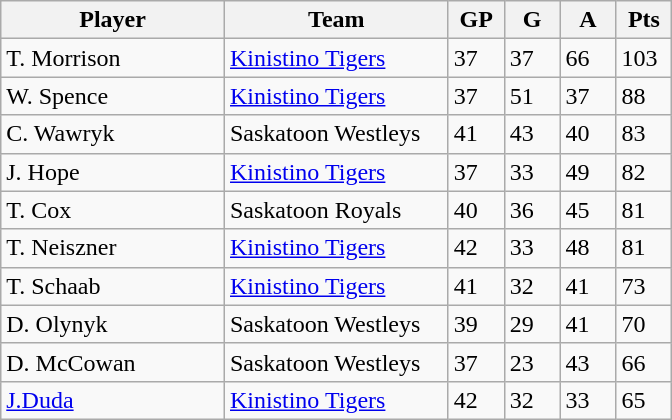<table class="wikitable">
<tr>
<th width="30%">Player</th>
<th width="30%">Team</th>
<th width="7.5%">GP</th>
<th width="7.5%">G</th>
<th width="7.5%">A</th>
<th width="7.5%">Pts</th>
</tr>
<tr>
<td>T. Morrison</td>
<td><a href='#'>Kinistino Tigers</a></td>
<td>37</td>
<td>37</td>
<td>66</td>
<td>103</td>
</tr>
<tr>
<td>W. Spence</td>
<td><a href='#'>Kinistino Tigers</a></td>
<td>37</td>
<td>51</td>
<td>37</td>
<td>88</td>
</tr>
<tr>
<td>C. Wawryk</td>
<td>Saskatoon Westleys</td>
<td>41</td>
<td>43</td>
<td>40</td>
<td>83</td>
</tr>
<tr>
<td>J. Hope</td>
<td><a href='#'>Kinistino Tigers</a></td>
<td>37</td>
<td>33</td>
<td>49</td>
<td>82</td>
</tr>
<tr>
<td>T. Cox</td>
<td>Saskatoon Royals</td>
<td>40</td>
<td>36</td>
<td>45</td>
<td>81</td>
</tr>
<tr>
<td>T. Neiszner</td>
<td><a href='#'>Kinistino Tigers</a></td>
<td>42</td>
<td>33</td>
<td>48</td>
<td>81</td>
</tr>
<tr>
<td>T. Schaab</td>
<td><a href='#'>Kinistino Tigers</a></td>
<td>41</td>
<td>32</td>
<td>41</td>
<td>73</td>
</tr>
<tr>
<td>D. Olynyk</td>
<td>Saskatoon Westleys</td>
<td>39</td>
<td>29</td>
<td>41</td>
<td>70</td>
</tr>
<tr>
<td>D. McCowan</td>
<td>Saskatoon Westleys</td>
<td>37</td>
<td>23</td>
<td>43</td>
<td>66</td>
</tr>
<tr>
<td><a href='#'>J.Duda</a></td>
<td><a href='#'>Kinistino Tigers</a></td>
<td>42</td>
<td>32</td>
<td>33</td>
<td>65</td>
</tr>
</table>
